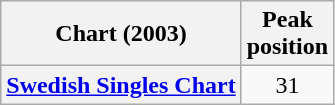<table class="wikitable plainrowheaders">
<tr>
<th scope="col">Chart (2003)</th>
<th scope="col">Peak<br>position</th>
</tr>
<tr>
<th scope="row"><a href='#'>Swedish Singles Chart</a></th>
<td style="text-align:center;">31</td>
</tr>
</table>
